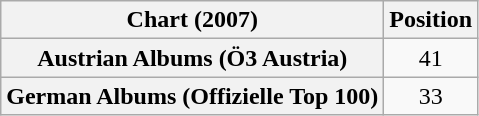<table class="wikitable sortable plainrowheaders" style="text-align:center">
<tr>
<th scope="col">Chart (2007)</th>
<th scope="col">Position</th>
</tr>
<tr>
<th scope="row">Austrian Albums (Ö3 Austria)</th>
<td>41</td>
</tr>
<tr>
<th scope="row">German Albums (Offizielle Top 100)</th>
<td>33</td>
</tr>
</table>
